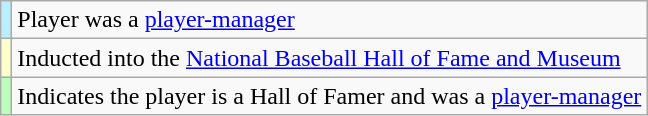<table class="wikitable plainrowheaders">
<tr>
<th scope="row" style="background-color:#bbeeff"></th>
<td>Player was a <a href='#'>player-manager</a></td>
</tr>
<tr>
<th scope="row" style="background-color:#ffffcc"></th>
<td>Inducted into the <a href='#'>National Baseball Hall of Fame and Museum</a></td>
</tr>
<tr>
<th scope="row" style="background-color:#bbffbb"></th>
<td>Indicates the player is a Hall of Famer and was a <a href='#'>player-manager</a></td>
</tr>
</table>
